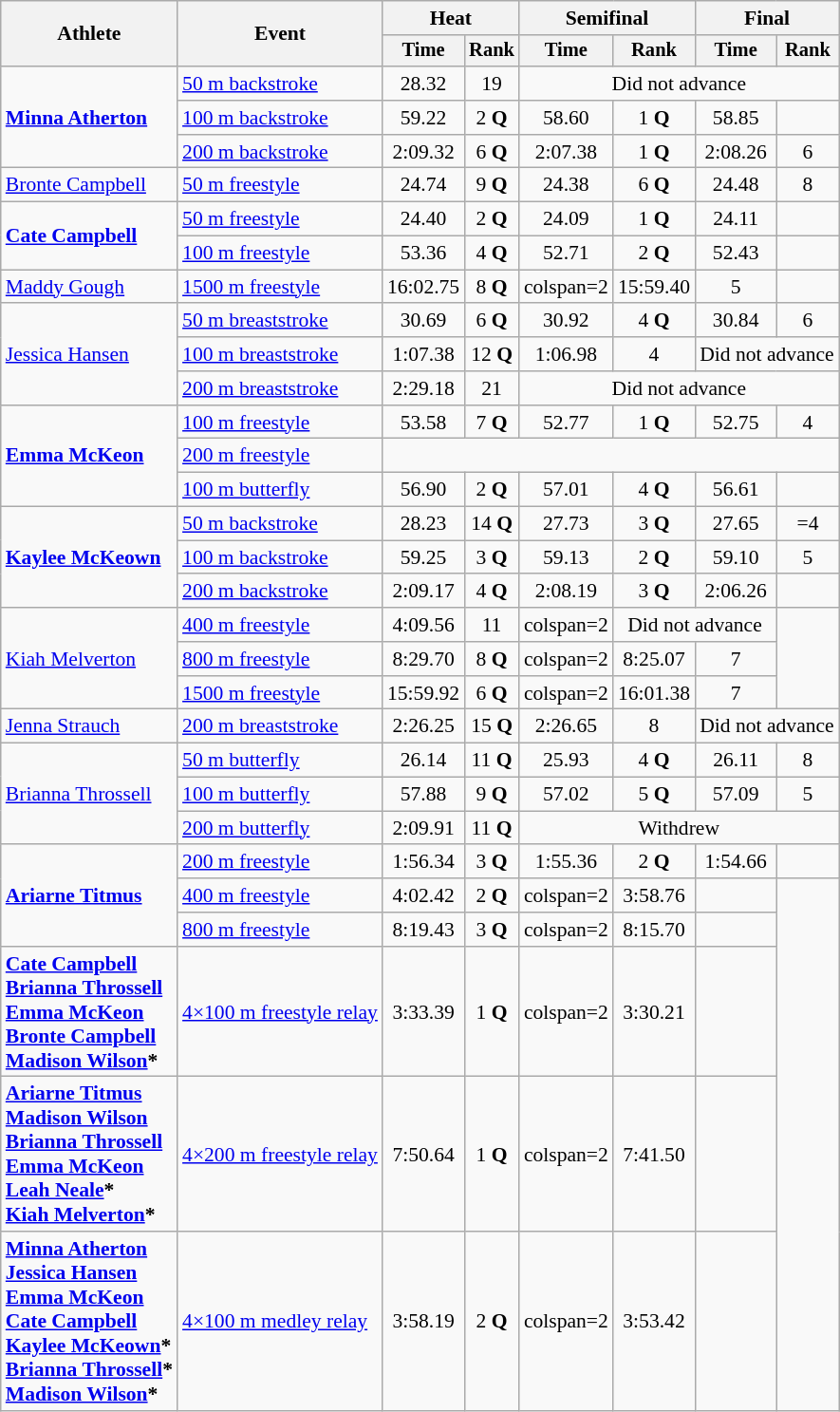<table class="wikitable" style="text-align:center; font-size:90%">
<tr>
<th rowspan="2">Athlete</th>
<th rowspan="2">Event</th>
<th colspan="2">Heat</th>
<th colspan="2">Semifinal</th>
<th colspan="2">Final</th>
</tr>
<tr style="font-size:95%">
<th>Time</th>
<th>Rank</th>
<th>Time</th>
<th>Rank</th>
<th>Time</th>
<th>Rank</th>
</tr>
<tr>
<td align=left rowspan=3><strong><a href='#'>Minna Atherton</a></strong></td>
<td align=left><a href='#'>50 m backstroke</a></td>
<td>28.32</td>
<td>19</td>
<td colspan=4>Did not advance</td>
</tr>
<tr>
<td align=left><a href='#'>100 m backstroke</a></td>
<td>59.22</td>
<td>2 <strong>Q</strong></td>
<td>58.60</td>
<td>1 <strong>Q</strong></td>
<td>58.85</td>
<td></td>
</tr>
<tr>
<td align=left><a href='#'>200 m backstroke</a></td>
<td>2:09.32</td>
<td>6 <strong>Q</strong></td>
<td>2:07.38</td>
<td>1 <strong>Q</strong></td>
<td>2:08.26</td>
<td>6</td>
</tr>
<tr>
<td align=left><a href='#'>Bronte Campbell</a></td>
<td align=left><a href='#'>50 m freestyle</a></td>
<td>24.74</td>
<td>9 <strong>Q</strong></td>
<td>24.38</td>
<td>6 <strong>Q</strong></td>
<td>24.48</td>
<td>8</td>
</tr>
<tr>
<td align=left rowspan=2><strong><a href='#'>Cate Campbell</a></strong></td>
<td align=left><a href='#'>50 m freestyle</a></td>
<td>24.40</td>
<td>2 <strong>Q</strong></td>
<td>24.09</td>
<td>1 <strong>Q</strong></td>
<td>24.11</td>
<td></td>
</tr>
<tr>
<td align=left><a href='#'>100 m freestyle</a></td>
<td>53.36</td>
<td>4 <strong>Q</strong></td>
<td>52.71</td>
<td>2 <strong>Q</strong></td>
<td>52.43</td>
<td></td>
</tr>
<tr>
<td align=left><a href='#'>Maddy Gough</a></td>
<td align=left><a href='#'>1500 m freestyle</a></td>
<td>16:02.75</td>
<td>8 <strong>Q</strong></td>
<td>colspan=2 </td>
<td>15:59.40</td>
<td>5</td>
</tr>
<tr>
<td align=left rowspan=3><a href='#'>Jessica Hansen</a></td>
<td align=left><a href='#'>50 m breaststroke</a></td>
<td>30.69</td>
<td>6 <strong>Q</strong></td>
<td>30.92</td>
<td>4 <strong>Q</strong></td>
<td>30.84</td>
<td>6</td>
</tr>
<tr>
<td align=left><a href='#'>100 m breaststroke</a></td>
<td>1:07.38</td>
<td>12 <strong>Q</strong></td>
<td>1:06.98</td>
<td>4</td>
<td colspan=2>Did not advance</td>
</tr>
<tr>
<td align=left><a href='#'>200 m breaststroke</a></td>
<td>2:29.18</td>
<td>21</td>
<td colspan=4>Did not advance</td>
</tr>
<tr>
<td align=left rowspan=3><strong><a href='#'>Emma McKeon</a></strong></td>
<td align=left><a href='#'>100 m freestyle</a></td>
<td>53.58</td>
<td>7 <strong>Q</strong></td>
<td>52.77</td>
<td>1 <strong>Q</strong></td>
<td>52.75</td>
<td>4</td>
</tr>
<tr>
<td align=left><a href='#'>200 m freestyle</a></td>
<td colspan=6></td>
</tr>
<tr>
<td align=left><a href='#'>100 m butterfly</a></td>
<td>56.90</td>
<td>2 <strong>Q</strong></td>
<td>57.01</td>
<td>4 <strong>Q</strong></td>
<td>56.61</td>
<td></td>
</tr>
<tr>
<td align=left rowspan=3><strong><a href='#'>Kaylee McKeown</a></strong></td>
<td align=left><a href='#'>50 m backstroke</a></td>
<td>28.23</td>
<td>14 <strong>Q</strong></td>
<td>27.73</td>
<td>3 <strong>Q</strong></td>
<td>27.65</td>
<td>=4</td>
</tr>
<tr>
<td align=left><a href='#'>100 m backstroke</a></td>
<td>59.25</td>
<td>3 <strong>Q</strong></td>
<td>59.13</td>
<td>2 <strong>Q</strong></td>
<td>59.10</td>
<td>5</td>
</tr>
<tr>
<td align=left><a href='#'>200 m backstroke</a></td>
<td>2:09.17</td>
<td>4 <strong>Q</strong></td>
<td>2:08.19</td>
<td>3 <strong>Q</strong></td>
<td>2:06.26</td>
<td></td>
</tr>
<tr>
<td align=left rowspan=3><a href='#'>Kiah Melverton</a></td>
<td align=left><a href='#'>400 m freestyle</a></td>
<td>4:09.56</td>
<td>11</td>
<td>colspan=2 </td>
<td colspan=2>Did not advance</td>
</tr>
<tr>
<td align=left><a href='#'>800 m freestyle</a></td>
<td>8:29.70</td>
<td>8 <strong>Q</strong></td>
<td>colspan=2 </td>
<td>8:25.07</td>
<td>7</td>
</tr>
<tr>
<td align=left><a href='#'>1500 m freestyle</a></td>
<td>15:59.92</td>
<td>6 <strong>Q</strong></td>
<td>colspan=2 </td>
<td>16:01.38</td>
<td>7</td>
</tr>
<tr>
<td align=left><a href='#'>Jenna Strauch</a></td>
<td align=left><a href='#'>200 m breaststroke</a></td>
<td>2:26.25</td>
<td>15 <strong>Q</strong></td>
<td>2:26.65</td>
<td>8</td>
<td colspan=2>Did not advance</td>
</tr>
<tr>
<td align=left rowspan=3><a href='#'>Brianna Throssell</a></td>
<td align=left><a href='#'>50 m butterfly</a></td>
<td>26.14</td>
<td>11 <strong>Q</strong></td>
<td>25.93</td>
<td>4 <strong>Q</strong></td>
<td>26.11</td>
<td>8</td>
</tr>
<tr>
<td align=left><a href='#'>100 m butterfly</a></td>
<td>57.88</td>
<td>9 <strong>Q</strong></td>
<td>57.02</td>
<td>5 <strong>Q</strong></td>
<td>57.09</td>
<td>5</td>
</tr>
<tr>
<td align=left><a href='#'>200 m butterfly</a></td>
<td>2:09.91</td>
<td>11 <strong>Q</strong></td>
<td colspan=4>Withdrew</td>
</tr>
<tr>
<td align=left rowspan=3><strong><a href='#'>Ariarne Titmus</a></strong></td>
<td align=left><a href='#'>200 m freestyle</a></td>
<td>1:56.34</td>
<td>3 <strong>Q</strong></td>
<td>1:55.36</td>
<td>2 <strong>Q</strong></td>
<td>1:54.66</td>
<td></td>
</tr>
<tr>
<td align=left><a href='#'>400 m freestyle</a></td>
<td>4:02.42</td>
<td>2 <strong>Q</strong></td>
<td>colspan=2 </td>
<td>3:58.76</td>
<td></td>
</tr>
<tr>
<td align=left><a href='#'>800 m freestyle</a></td>
<td>8:19.43</td>
<td>3 <strong>Q</strong></td>
<td>colspan=2 </td>
<td>8:15.70</td>
<td></td>
</tr>
<tr>
<td align=left><strong><a href='#'>Cate Campbell</a><br><a href='#'>Brianna Throssell</a><br><a href='#'>Emma McKeon</a><br><a href='#'>Bronte Campbell</a><br><a href='#'>Madison Wilson</a>*</strong></td>
<td align=left><a href='#'>4×100 m freestyle relay</a></td>
<td>3:33.39</td>
<td>1 <strong>Q</strong></td>
<td>colspan=2 </td>
<td>3:30.21</td>
<td></td>
</tr>
<tr>
<td align=left><strong><a href='#'>Ariarne Titmus</a><br><a href='#'>Madison Wilson</a><br><a href='#'>Brianna Throssell</a><br><a href='#'>Emma McKeon</a><br><a href='#'>Leah Neale</a>*<br><a href='#'>Kiah Melverton</a>*</strong></td>
<td align=left><a href='#'>4×200 m freestyle relay</a></td>
<td>7:50.64</td>
<td>1 <strong>Q</strong></td>
<td>colspan=2 </td>
<td>7:41.50 </td>
<td></td>
</tr>
<tr>
<td align=left><strong><a href='#'>Minna Atherton</a><br><a href='#'>Jessica Hansen</a><br><a href='#'>Emma McKeon</a><br><a href='#'>Cate Campbell</a><br><a href='#'>Kaylee McKeown</a>*<br><a href='#'>Brianna Throssell</a>*<br><a href='#'>Madison Wilson</a>*</strong></td>
<td align=left><a href='#'>4×100 m medley relay</a></td>
<td>3:58.19</td>
<td>2 <strong>Q</strong></td>
<td>colspan=2 </td>
<td>3:53.42</td>
<td></td>
</tr>
</table>
